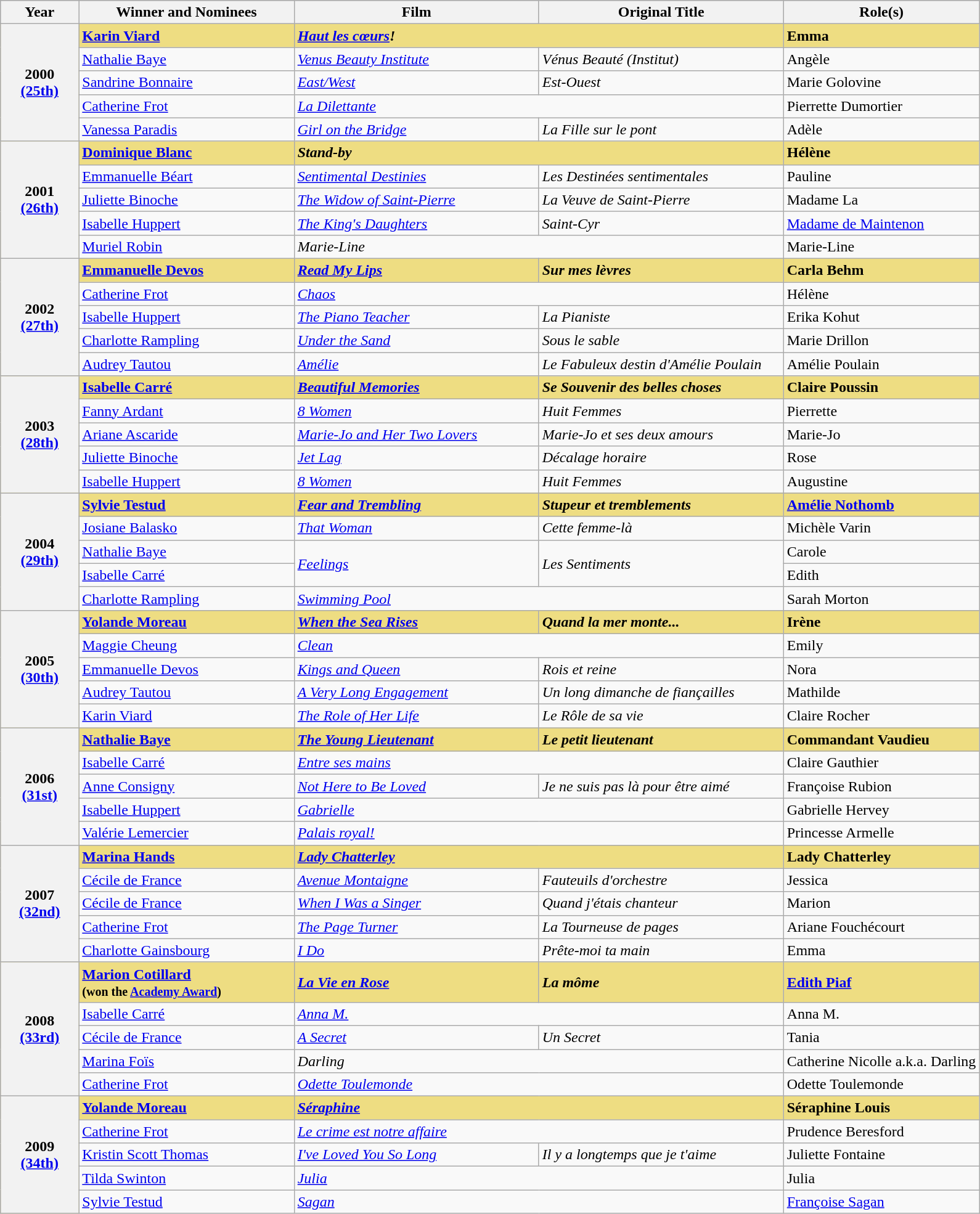<table class="wikitable" style="width=100%">
<tr style="background:#bebebe;">
<th style="width:8%;">Year</th>
<th style="width:22%;">Winner and Nominees</th>
<th style="width:25%;">Film</th>
<th style="width:25%;">Original Title</th>
<th style="width:20%;">Role(s)</th>
</tr>
<tr style="background:#eedd82;">
<th rowspan="5">2000<br><a href='#'>(25th)</a></th>
<td><strong><a href='#'>Karin Viard</a></strong></td>
<td colspan="2"><strong><em><a href='#'>Haut les cœurs</a>!</em></strong></td>
<td><strong>Emma</strong></td>
</tr>
<tr>
<td><a href='#'>Nathalie Baye</a></td>
<td><em><a href='#'>Venus Beauty Institute</a></em></td>
<td><em>Vénus Beauté (Institut)</em></td>
<td>Angèle</td>
</tr>
<tr>
<td><a href='#'>Sandrine Bonnaire</a></td>
<td><em><a href='#'>East/West</a></em></td>
<td><em>Est-Ouest</em></td>
<td>Marie Golovine</td>
</tr>
<tr>
<td><a href='#'>Catherine Frot</a></td>
<td colspan="2"><em><a href='#'>La Dilettante</a></em></td>
<td>Pierrette Dumortier</td>
</tr>
<tr>
<td><a href='#'>Vanessa Paradis</a></td>
<td><em><a href='#'>Girl on the Bridge</a></em></td>
<td><em>La Fille sur le pont</em></td>
<td>Adèle</td>
</tr>
<tr style="background:#eedd82;">
<th rowspan="5">2001<br><a href='#'>(26th)</a></th>
<td><strong><a href='#'>Dominique Blanc</a></strong></td>
<td colspan="2"><strong><em>Stand-by</em></strong></td>
<td><strong>Hélène</strong></td>
</tr>
<tr>
<td><a href='#'>Emmanuelle Béart</a></td>
<td><em><a href='#'>Sentimental Destinies</a></em></td>
<td><em>Les Destinées sentimentales</em></td>
<td>Pauline</td>
</tr>
<tr>
<td><a href='#'>Juliette Binoche</a></td>
<td><em><a href='#'>The Widow of Saint-Pierre</a></em></td>
<td><em>La Veuve de Saint-Pierre</em></td>
<td>Madame La</td>
</tr>
<tr>
<td><a href='#'>Isabelle Huppert</a></td>
<td><em><a href='#'>The King's Daughters</a></em></td>
<td><em>Saint-Cyr</em></td>
<td><a href='#'>Madame de Maintenon</a></td>
</tr>
<tr>
<td><a href='#'>Muriel Robin</a></td>
<td colspan="2"><em>Marie-Line</em></td>
<td>Marie-Line</td>
</tr>
<tr style="background:#eedd82;">
<th rowspan="5">2002<br><a href='#'>(27th)</a></th>
<td><strong><a href='#'>Emmanuelle Devos</a></strong></td>
<td><strong><em><a href='#'>Read My Lips</a></em></strong></td>
<td><strong><em>Sur mes lèvres</em></strong></td>
<td><strong>Carla Behm</strong></td>
</tr>
<tr>
<td><a href='#'>Catherine Frot</a></td>
<td colspan="2"><em><a href='#'>Chaos</a></em></td>
<td>Hélène</td>
</tr>
<tr>
<td><a href='#'>Isabelle Huppert</a></td>
<td><em><a href='#'>The Piano Teacher</a></em></td>
<td><em>La Pianiste</em></td>
<td>Erika Kohut</td>
</tr>
<tr>
<td><a href='#'>Charlotte Rampling</a></td>
<td><em><a href='#'>Under the Sand</a></em></td>
<td><em>Sous le sable</em></td>
<td>Marie Drillon</td>
</tr>
<tr>
<td><a href='#'>Audrey Tautou</a></td>
<td><em><a href='#'>Amélie</a></em></td>
<td><em>Le Fabuleux destin d'Amélie Poulain</em></td>
<td>Amélie Poulain</td>
</tr>
<tr style="background:#eedd82;">
<th rowspan="5">2003<br><a href='#'>(28th)</a></th>
<td><strong><a href='#'>Isabelle Carré</a></strong></td>
<td><strong><em><a href='#'>Beautiful Memories</a></em></strong></td>
<td><strong><em>Se Souvenir des belles choses</em></strong></td>
<td><strong>Claire Poussin</strong></td>
</tr>
<tr>
<td><a href='#'>Fanny Ardant</a></td>
<td><em><a href='#'>8 Women</a></em></td>
<td><em>Huit Femmes</em></td>
<td>Pierrette</td>
</tr>
<tr>
<td><a href='#'>Ariane Ascaride</a></td>
<td><em><a href='#'>Marie-Jo and Her Two Lovers</a></em></td>
<td><em>Marie-Jo et ses deux amours</em></td>
<td>Marie-Jo</td>
</tr>
<tr>
<td><a href='#'>Juliette Binoche</a></td>
<td><em><a href='#'>Jet Lag</a></em></td>
<td><em>Décalage horaire</em></td>
<td>Rose</td>
</tr>
<tr>
<td><a href='#'>Isabelle Huppert</a></td>
<td><em><a href='#'>8 Women</a></em></td>
<td><em>Huit Femmes</em></td>
<td>Augustine</td>
</tr>
<tr style="background:#eedd82;">
<th rowspan="5">2004<br><a href='#'>(29th)</a></th>
<td><strong><a href='#'>Sylvie Testud</a></strong></td>
<td><strong><em><a href='#'>Fear and Trembling</a></em></strong></td>
<td><strong><em>Stupeur et tremblements</em></strong></td>
<td><strong><a href='#'>Amélie Nothomb</a></strong></td>
</tr>
<tr>
<td><a href='#'>Josiane Balasko</a></td>
<td><em><a href='#'>That Woman</a></em></td>
<td><em>Cette femme-là</em></td>
<td>Michèle Varin</td>
</tr>
<tr>
<td><a href='#'>Nathalie Baye</a></td>
<td rowspan="2"><em><a href='#'>Feelings</a></em></td>
<td rowspan="2"><em>Les Sentiments</em></td>
<td>Carole</td>
</tr>
<tr>
<td><a href='#'>Isabelle Carré</a></td>
<td>Edith</td>
</tr>
<tr>
<td><a href='#'>Charlotte Rampling</a></td>
<td colspan="2"><em><a href='#'>Swimming Pool</a></em></td>
<td>Sarah Morton</td>
</tr>
<tr style="background:#eedd82;">
<th rowspan="5">2005<br><a href='#'>(30th)</a></th>
<td><strong><a href='#'>Yolande Moreau</a></strong></td>
<td><strong><em><a href='#'>When the Sea Rises</a></em></strong></td>
<td><strong><em>Quand la mer monte...</em></strong></td>
<td><strong>Irène</strong></td>
</tr>
<tr>
<td><a href='#'>Maggie Cheung</a></td>
<td colspan="2"><em><a href='#'>Clean</a></em></td>
<td>Emily</td>
</tr>
<tr>
<td><a href='#'>Emmanuelle Devos</a></td>
<td><em><a href='#'>Kings and Queen</a></em></td>
<td><em>Rois et reine</em></td>
<td>Nora</td>
</tr>
<tr>
<td><a href='#'>Audrey Tautou</a></td>
<td><em><a href='#'>A Very Long Engagement</a></em></td>
<td><em>Un long dimanche de fiançailles</em></td>
<td>Mathilde</td>
</tr>
<tr>
<td><a href='#'>Karin Viard</a></td>
<td><em><a href='#'>The Role of Her Life</a></em></td>
<td><em>Le Rôle de sa vie</em></td>
<td>Claire Rocher</td>
</tr>
<tr style="background:#eedd82;">
<th rowspan="5">2006<br><a href='#'>(31st)</a></th>
<td><strong><a href='#'>Nathalie Baye</a></strong></td>
<td><strong><em><a href='#'>The Young Lieutenant</a></em></strong></td>
<td><strong><em>Le petit lieutenant</em></strong></td>
<td><strong>Commandant Vaudieu</strong></td>
</tr>
<tr>
<td><a href='#'>Isabelle Carré</a></td>
<td colspan="2"><em><a href='#'>Entre ses mains</a></em></td>
<td>Claire Gauthier</td>
</tr>
<tr>
<td><a href='#'>Anne Consigny</a></td>
<td><em><a href='#'>Not Here to Be Loved</a></em></td>
<td><em>Je ne suis pas là pour être aimé</em></td>
<td>Françoise Rubion</td>
</tr>
<tr>
<td><a href='#'>Isabelle Huppert</a></td>
<td colspan="2"><em><a href='#'>Gabrielle</a></em></td>
<td>Gabrielle Hervey</td>
</tr>
<tr>
<td><a href='#'>Valérie Lemercier</a></td>
<td colspan="2"><em><a href='#'>Palais royal!</a></em></td>
<td>Princesse Armelle</td>
</tr>
<tr style="background:#eedd82;">
<th rowspan="5">2007<br><a href='#'>(32nd)</a></th>
<td><strong><a href='#'>Marina Hands</a></strong></td>
<td colspan="2"><strong><em><a href='#'>Lady Chatterley</a></em></strong></td>
<td><strong>Lady Chatterley</strong></td>
</tr>
<tr>
<td><a href='#'>Cécile de France</a></td>
<td><em><a href='#'>Avenue Montaigne</a></em></td>
<td><em>Fauteuils d'orchestre</em></td>
<td>Jessica</td>
</tr>
<tr>
<td><a href='#'>Cécile de France</a></td>
<td><em><a href='#'>When I Was a Singer</a></em></td>
<td><em>Quand j'étais chanteur</em></td>
<td>Marion</td>
</tr>
<tr>
<td><a href='#'>Catherine Frot</a></td>
<td><em><a href='#'>The Page Turner</a></em></td>
<td><em>La Tourneuse de pages</em></td>
<td>Ariane Fouchécourt</td>
</tr>
<tr>
<td><a href='#'>Charlotte Gainsbourg</a></td>
<td><em><a href='#'>I Do</a></em></td>
<td><em>Prête-moi ta main</em></td>
<td>Emma</td>
</tr>
<tr style="background:#eedd82;">
<th rowspan="5">2008<br><a href='#'>(33rd)</a></th>
<td><strong><a href='#'>Marion Cotillard</a><br><small>(won the <a href='#'>Academy Award</a>)</small></strong></td>
<td><strong><em><a href='#'>La Vie en Rose</a></em></strong></td>
<td><strong><em>La môme</em></strong></td>
<td><strong><a href='#'>Edith Piaf</a></strong></td>
</tr>
<tr>
<td><a href='#'>Isabelle Carré</a></td>
<td colspan="2"><em><a href='#'>Anna M.</a></em></td>
<td>Anna M.</td>
</tr>
<tr>
<td><a href='#'>Cécile de France</a></td>
<td><em><a href='#'>A Secret</a></em></td>
<td><em>Un Secret</em></td>
<td>Tania</td>
</tr>
<tr>
<td><a href='#'>Marina Foïs</a></td>
<td colspan="2"><em>Darling</em></td>
<td>Catherine Nicolle a.k.a. Darling</td>
</tr>
<tr>
<td><a href='#'>Catherine Frot</a></td>
<td colspan="2"><em><a href='#'>Odette Toulemonde</a></em></td>
<td>Odette Toulemonde</td>
</tr>
<tr style="background:#eedd82;">
<th rowspan="5">2009<br><a href='#'>(34th)</a></th>
<td><strong><a href='#'>Yolande Moreau</a></strong></td>
<td colspan="2"><strong><em><a href='#'>Séraphine</a></em></strong></td>
<td><strong>Séraphine Louis</strong></td>
</tr>
<tr>
<td><a href='#'>Catherine Frot</a></td>
<td colspan="2"><em><a href='#'>Le crime est notre affaire</a></em></td>
<td>Prudence Beresford</td>
</tr>
<tr>
<td><a href='#'>Kristin Scott Thomas</a></td>
<td><em><a href='#'>I've Loved You So Long</a></em></td>
<td><em>Il y a longtemps que je t'aime</em></td>
<td>Juliette Fontaine</td>
</tr>
<tr>
<td><a href='#'>Tilda Swinton</a></td>
<td colspan="2"><em><a href='#'>Julia</a></em></td>
<td>Julia</td>
</tr>
<tr>
<td><a href='#'>Sylvie Testud</a></td>
<td colspan="2"><em><a href='#'>Sagan</a></em></td>
<td><a href='#'>Françoise Sagan</a></td>
</tr>
</table>
